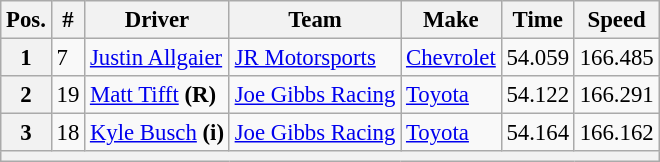<table class="wikitable" style="font-size:95%">
<tr>
<th>Pos.</th>
<th>#</th>
<th>Driver</th>
<th>Team</th>
<th>Make</th>
<th>Time</th>
<th>Speed</th>
</tr>
<tr>
<th>1</th>
<td>7</td>
<td><a href='#'>Justin Allgaier</a></td>
<td><a href='#'>JR Motorsports</a></td>
<td><a href='#'>Chevrolet</a></td>
<td>54.059</td>
<td>166.485</td>
</tr>
<tr>
<th>2</th>
<td>19</td>
<td><a href='#'>Matt Tifft</a> <strong>(R)</strong></td>
<td><a href='#'>Joe Gibbs Racing</a></td>
<td><a href='#'>Toyota</a></td>
<td>54.122</td>
<td>166.291</td>
</tr>
<tr>
<th>3</th>
<td>18</td>
<td><a href='#'>Kyle Busch</a> <strong>(i)</strong></td>
<td><a href='#'>Joe Gibbs Racing</a></td>
<td><a href='#'>Toyota</a></td>
<td>54.164</td>
<td>166.162</td>
</tr>
<tr>
<th colspan="7"></th>
</tr>
</table>
